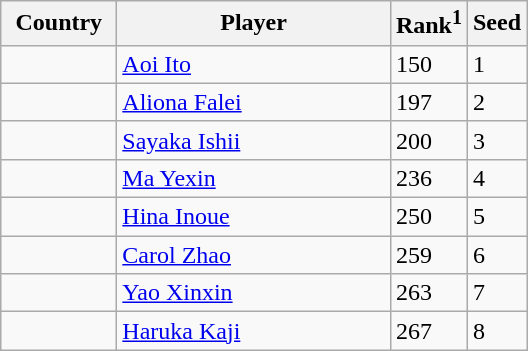<table class="sortable wikitable">
<tr>
<th width="70">Country</th>
<th width="175">Player</th>
<th>Rank<sup>1</sup></th>
<th>Seed</th>
</tr>
<tr>
<td></td>
<td><a href='#'>Aoi Ito</a></td>
<td>150</td>
<td>1</td>
</tr>
<tr>
<td></td>
<td><a href='#'>Aliona Falei</a></td>
<td>197</td>
<td>2</td>
</tr>
<tr>
<td></td>
<td><a href='#'>Sayaka Ishii</a></td>
<td>200</td>
<td>3</td>
</tr>
<tr>
<td></td>
<td><a href='#'>Ma Yexin</a></td>
<td>236</td>
<td>4</td>
</tr>
<tr>
<td></td>
<td><a href='#'>Hina Inoue</a></td>
<td>250</td>
<td>5</td>
</tr>
<tr>
<td></td>
<td><a href='#'>Carol Zhao</a></td>
<td>259</td>
<td>6</td>
</tr>
<tr>
<td></td>
<td><a href='#'>Yao Xinxin</a></td>
<td>263</td>
<td>7</td>
</tr>
<tr>
<td></td>
<td><a href='#'>Haruka Kaji</a></td>
<td>267</td>
<td>8</td>
</tr>
</table>
